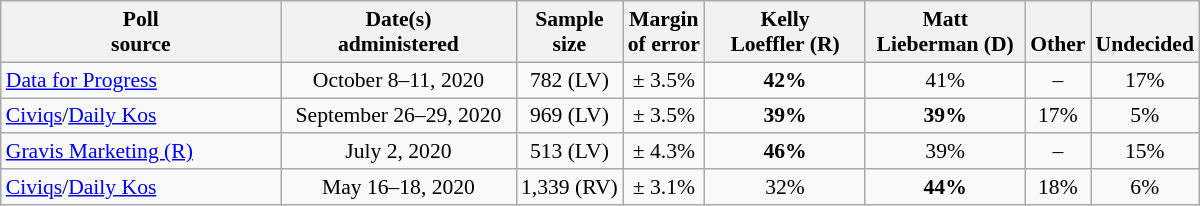<table class="wikitable" style="font-size:90%;text-align:center;">
<tr valign= bottom>
<th style="width:180px;">Poll<br>source</th>
<th style="width:150px;">Date(s)<br>administered</th>
<th class=small>Sample<br>size</th>
<th>Margin<br>of error</th>
<th style="width:100px;">Kelly<br>Loeffler (R)</th>
<th style="width:100px;">Matt<br>Lieberman (D)</th>
<th>Other</th>
<th>Undecided</th>
</tr>
<tr>
<td style="text-align:left;"><a href='#'>Data for Progress</a></td>
<td>October 8–11, 2020</td>
<td>782 (LV)</td>
<td>± 3.5%</td>
<td><strong>42%</strong></td>
<td>41%</td>
<td>–</td>
<td>17%</td>
</tr>
<tr>
<td style="text-align:left;"><a href='#'>Civiqs</a>/<a href='#'>Daily Kos</a></td>
<td>September 26–29, 2020</td>
<td>969 (LV)</td>
<td>± 3.5%</td>
<td><strong>39%</strong></td>
<td><strong>39%</strong></td>
<td>17%</td>
<td>5%</td>
</tr>
<tr>
<td style="text-align:left;"><a href='#'>Gravis Marketing (R)</a></td>
<td>July 2, 2020</td>
<td>513 (LV)</td>
<td>± 4.3%</td>
<td><strong>46%</strong></td>
<td>39%</td>
<td>–</td>
<td>15%</td>
</tr>
<tr>
<td style="text-align:left;"><a href='#'>Civiqs</a>/<a href='#'>Daily Kos</a></td>
<td>May 16–18, 2020</td>
<td>1,339 (RV)</td>
<td>± 3.1%</td>
<td>32%</td>
<td><strong>44%</strong></td>
<td>18%</td>
<td>6%</td>
</tr>
</table>
